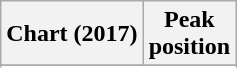<table class="wikitable sortable plainrowheaders" style="text-align:center">
<tr>
<th scope="col">Chart (2017)</th>
<th scope="col">Peak<br> position</th>
</tr>
<tr>
</tr>
<tr>
</tr>
<tr>
</tr>
<tr>
</tr>
</table>
